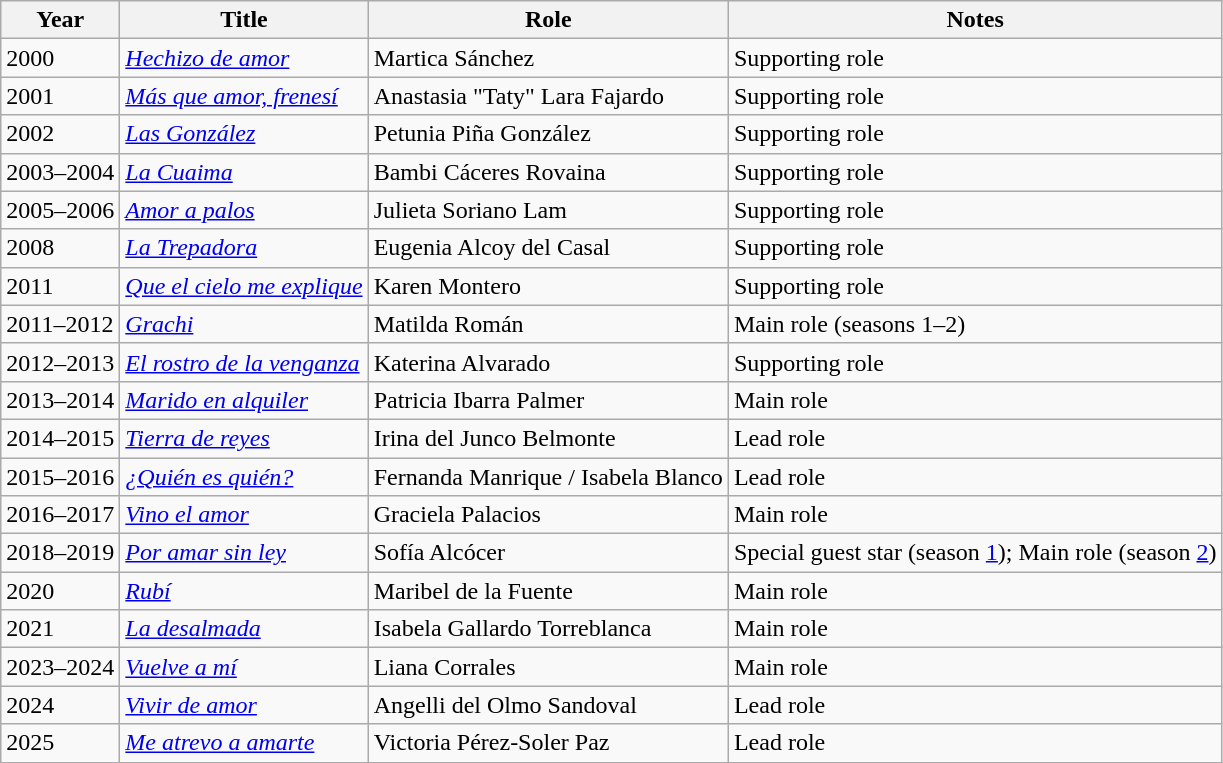<table class="wikitable sortable">
<tr>
<th>Year</th>
<th>Title</th>
<th>Role</th>
<th class="unsortable">Notes</th>
</tr>
<tr>
<td>2000</td>
<td><em><a href='#'>Hechizo de amor</a></em></td>
<td>Martica Sánchez</td>
<td>Supporting role</td>
</tr>
<tr>
<td>2001</td>
<td><em><a href='#'>Más que amor, frenesí</a></em></td>
<td>Anastasia "Taty" Lara Fajardo</td>
<td>Supporting role</td>
</tr>
<tr>
<td>2002</td>
<td><em><a href='#'>Las González</a></em></td>
<td>Petunia Piña González</td>
<td>Supporting role</td>
</tr>
<tr>
<td>2003–2004</td>
<td><em><a href='#'>La Cuaima</a></em></td>
<td>Bambi Cáceres Rovaina</td>
<td>Supporting role</td>
</tr>
<tr>
<td>2005–2006</td>
<td><em><a href='#'>Amor a palos</a></em></td>
<td>Julieta Soriano Lam</td>
<td>Supporting role</td>
</tr>
<tr>
<td>2008</td>
<td><em><a href='#'>La Trepadora</a></em></td>
<td>Eugenia Alcoy del Casal</td>
<td>Supporting role</td>
</tr>
<tr>
<td>2011</td>
<td><em><a href='#'>Que el cielo me explique</a></em></td>
<td>Karen Montero</td>
<td>Supporting role</td>
</tr>
<tr>
<td>2011–2012</td>
<td><em><a href='#'>Grachi</a></em></td>
<td>Matilda Román</td>
<td>Main role (seasons 1–2)</td>
</tr>
<tr>
<td>2012–2013</td>
<td><em><a href='#'>El rostro de la venganza</a></em></td>
<td>Katerina Alvarado</td>
<td>Supporting role</td>
</tr>
<tr>
<td>2013–2014</td>
<td><em><a href='#'>Marido en alquiler</a></em></td>
<td>Patricia Ibarra Palmer</td>
<td>Main role</td>
</tr>
<tr>
<td>2014–2015</td>
<td><em><a href='#'>Tierra de reyes</a></em></td>
<td>Irina del Junco Belmonte</td>
<td>Lead role</td>
</tr>
<tr>
<td>2015–2016</td>
<td><em><a href='#'>¿Quién es quién?</a></em></td>
<td>Fernanda Manrique / Isabela Blanco</td>
<td>Lead role</td>
</tr>
<tr>
<td>2016–2017</td>
<td><em><a href='#'>Vino el amor</a></em></td>
<td>Graciela Palacios</td>
<td>Main role</td>
</tr>
<tr>
<td>2018–2019</td>
<td><em><a href='#'>Por amar sin ley</a></em></td>
<td>Sofía Alcócer</td>
<td>Special guest star (season <a href='#'>1</a>); Main role (season <a href='#'>2</a>)</td>
</tr>
<tr>
<td>2020</td>
<td><em><a href='#'>Rubí</a></em></td>
<td>Maribel de la Fuente</td>
<td>Main role</td>
</tr>
<tr>
<td>2021</td>
<td><em><a href='#'>La desalmada</a></em></td>
<td>Isabela Gallardo Torreblanca</td>
<td>Main role</td>
</tr>
<tr>
<td>2023–2024</td>
<td><em><a href='#'>Vuelve a mí</a></em></td>
<td>Liana Corrales</td>
<td>Main role</td>
</tr>
<tr>
<td>2024</td>
<td><em><a href='#'>Vivir de amor</a></em></td>
<td>Angelli del Olmo Sandoval</td>
<td>Lead role</td>
</tr>
<tr>
<td>2025</td>
<td><em><a href='#'>Me atrevo a amarte</a></em></td>
<td>Victoria Pérez-Soler Paz</td>
<td>Lead role</td>
</tr>
<tr>
</tr>
</table>
